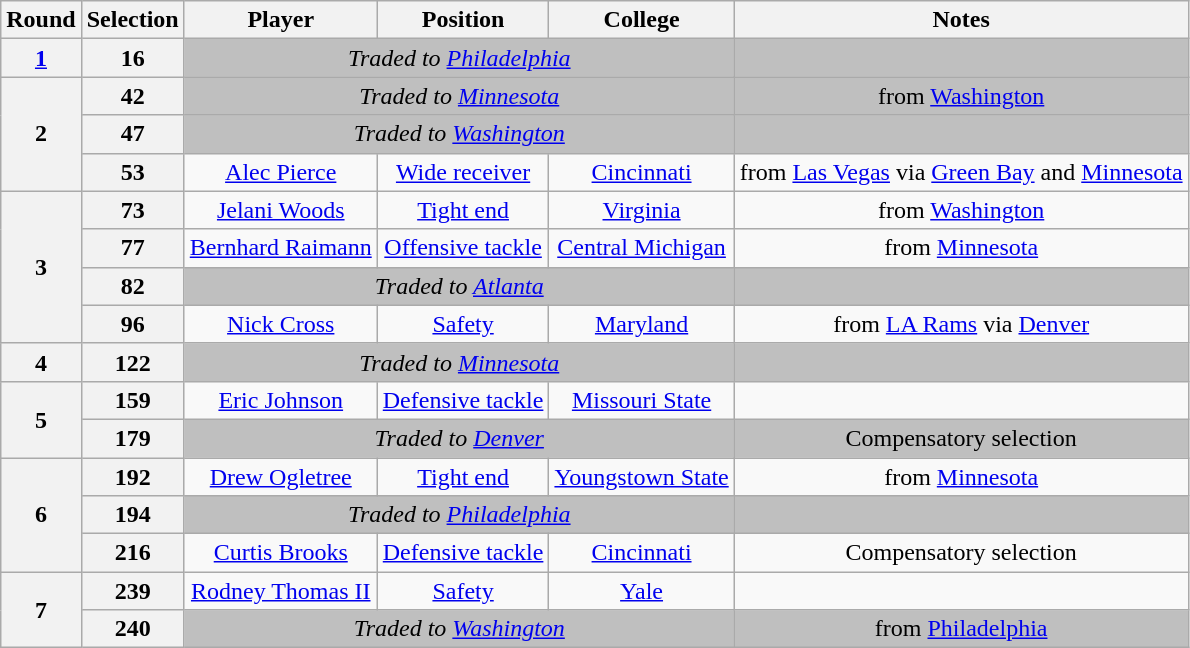<table class="wikitable" style="text-align:center">
<tr>
<th>Round</th>
<th>Selection</th>
<th>Player</th>
<th>Position</th>
<th>College</th>
<th>Notes</th>
</tr>
<tr>
<th><a href='#'>1</a></th>
<th>16</th>
<td colspan="3" style="background:#BFBFBF"><em>Traded to <a href='#'>Philadelphia</a></em></td>
<td style="background:#BFBFBF"></td>
</tr>
<tr>
<th rowspan="3">2</th>
<th>42</th>
<td colspan="3" style="background:#BFBFBF"><em>Traded to <a href='#'>Minnesota</a></em></td>
<td style="background:#BFBFBF">from <a href='#'>Washington</a></td>
</tr>
<tr>
<th>47</th>
<td colspan="3" style="background:#BFBFBF"><em>Traded to <a href='#'>Washington</a></em></td>
<td style="background:#BFBFBF"></td>
</tr>
<tr>
<th>53</th>
<td><a href='#'>Alec Pierce</a></td>
<td><a href='#'>Wide receiver</a></td>
<td><a href='#'>Cincinnati</a></td>
<td>from <a href='#'>Las Vegas</a> via <a href='#'>Green Bay</a> and <a href='#'>Minnesota</a></td>
</tr>
<tr>
<th rowspan="4">3</th>
<th>73</th>
<td><a href='#'>Jelani Woods</a></td>
<td><a href='#'>Tight end</a></td>
<td><a href='#'>Virginia</a></td>
<td>from <a href='#'>Washington</a></td>
</tr>
<tr>
<th>77</th>
<td><a href='#'>Bernhard Raimann</a></td>
<td><a href='#'>Offensive tackle</a></td>
<td><a href='#'>Central Michigan</a></td>
<td>from <a href='#'>Minnesota</a></td>
</tr>
<tr>
<th>82</th>
<td colspan="3" style="background:#BFBFBF"><em>Traded to <a href='#'>Atlanta</a></em></td>
<td style="background:#BFBFBF"></td>
</tr>
<tr>
<th>96</th>
<td><a href='#'>Nick Cross</a></td>
<td><a href='#'>Safety</a></td>
<td><a href='#'>Maryland</a></td>
<td>from <a href='#'>LA Rams</a> via <a href='#'>Denver</a></td>
</tr>
<tr>
<th>4</th>
<th>122</th>
<td colspan="3" style="background:#BFBFBF"><em>Traded to <a href='#'>Minnesota</a></em></td>
<td style="background:#BFBFBF"></td>
</tr>
<tr>
<th rowspan="2">5</th>
<th>159</th>
<td><a href='#'>Eric Johnson</a></td>
<td><a href='#'>Defensive tackle</a></td>
<td><a href='#'>Missouri State</a></td>
<td></td>
</tr>
<tr>
<th>179</th>
<td colspan="3" style="background:#BFBFBF"><em>Traded to <a href='#'>Denver</a></em></td>
<td style="background:#BFBFBF">Compensatory selection</td>
</tr>
<tr>
<th rowspan="3">6</th>
<th>192</th>
<td><a href='#'>Drew Ogletree</a></td>
<td><a href='#'>Tight end</a></td>
<td><a href='#'>Youngstown State</a></td>
<td>from <a href='#'>Minnesota</a></td>
</tr>
<tr>
<th>194</th>
<td colspan="3" style="background:#BFBFBF"><em>Traded to <a href='#'>Philadelphia</a></em></td>
<td style="background:#BFBFBF"></td>
</tr>
<tr>
<th>216</th>
<td><a href='#'>Curtis Brooks</a></td>
<td><a href='#'>Defensive tackle</a></td>
<td><a href='#'>Cincinnati</a></td>
<td>Compensatory selection</td>
</tr>
<tr>
<th rowspan="2">7</th>
<th>239</th>
<td><a href='#'>Rodney Thomas II</a></td>
<td><a href='#'>Safety</a></td>
<td><a href='#'>Yale</a></td>
<td></td>
</tr>
<tr>
<th>240</th>
<td colspan="3" style="background:#BFBFBF"><em>Traded to <a href='#'>Washington</a></em></td>
<td style="background:#BFBFBF">from <a href='#'>Philadelphia</a></td>
</tr>
</table>
